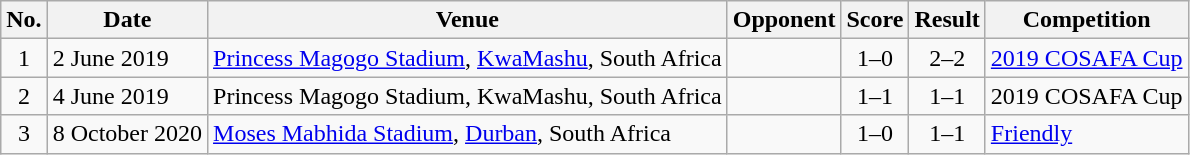<table class="wikitable sortable">
<tr>
<th scope="col">No.</th>
<th scope="col">Date</th>
<th scope="col">Venue</th>
<th scope="col">Opponent</th>
<th scope="col">Score</th>
<th scope="col">Result</th>
<th scope="col">Competition</th>
</tr>
<tr>
<td align="center">1</td>
<td>2 June 2019</td>
<td><a href='#'>Princess Magogo Stadium</a>, <a href='#'>KwaMashu</a>, South Africa</td>
<td></td>
<td align="center">1–0</td>
<td align="center">2–2 </td>
<td><a href='#'>2019 COSAFA Cup</a></td>
</tr>
<tr>
<td align="center">2</td>
<td>4 June 2019</td>
<td>Princess Magogo Stadium, KwaMashu, South Africa</td>
<td></td>
<td align="center">1–1</td>
<td align="center">1–1 </td>
<td>2019 COSAFA Cup</td>
</tr>
<tr>
<td align="center">3</td>
<td>8 October 2020</td>
<td><a href='#'>Moses Mabhida Stadium</a>, <a href='#'>Durban</a>, South Africa</td>
<td></td>
<td align="center">1–0</td>
<td align="center">1–1</td>
<td><a href='#'>Friendly</a></td>
</tr>
</table>
